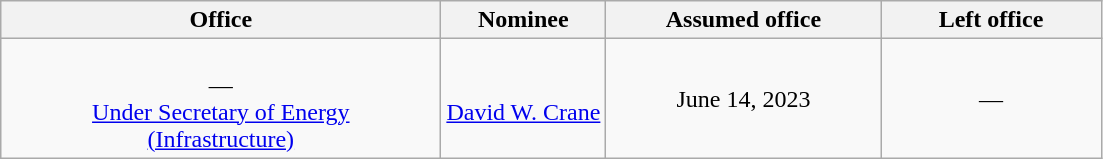<table class="wikitable sortable" style="text-align:center">
<tr>
<th style="width:40%;">Office</th>
<th style="width:15%;">Nominee</th>
<th style="width:25%;" data-sort-type="date">Assumed office</th>
<th style="width:20%;" data-sort-type="date">Left office</th>
</tr>
<tr>
<td><br>—<br><a href='#'>Under Secretary of Energy<br>(Infrastructure)</a></td>
<td><br><a href='#'>David W. Crane</a></td>
<td>June 14, 2023<br></td>
<td>—</td>
</tr>
</table>
